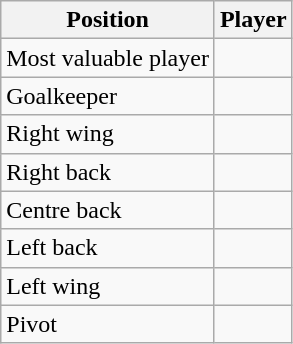<table class="wikitable">
<tr>
<th>Position</th>
<th>Player</th>
</tr>
<tr>
<td>Most valuable player</td>
<td></td>
</tr>
<tr>
<td>Goalkeeper</td>
<td></td>
</tr>
<tr>
<td>Right wing</td>
<td></td>
</tr>
<tr>
<td>Right back</td>
<td></td>
</tr>
<tr>
<td>Centre back</td>
<td></td>
</tr>
<tr>
<td>Left back</td>
<td></td>
</tr>
<tr>
<td>Left wing</td>
<td></td>
</tr>
<tr>
<td>Pivot</td>
<td></td>
</tr>
</table>
